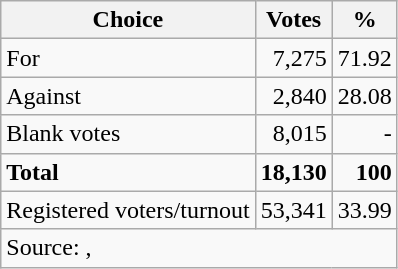<table class=wikitable style=text-align:right>
<tr>
<th>Choice</th>
<th>Votes</th>
<th>%</th>
</tr>
<tr>
<td align=left>For</td>
<td>7,275</td>
<td>71.92</td>
</tr>
<tr>
<td align=left>Against</td>
<td>2,840</td>
<td>28.08</td>
</tr>
<tr>
<td align=left>Blank votes</td>
<td>8,015</td>
<td>-</td>
</tr>
<tr>
<td align=left><strong>Total</strong></td>
<td><strong>18,130</strong></td>
<td><strong>100</strong></td>
</tr>
<tr>
<td align=left>Registered voters/turnout</td>
<td>53,341</td>
<td>33.99</td>
</tr>
<tr>
<td colspan=3 align=left>Source: , </td>
</tr>
</table>
